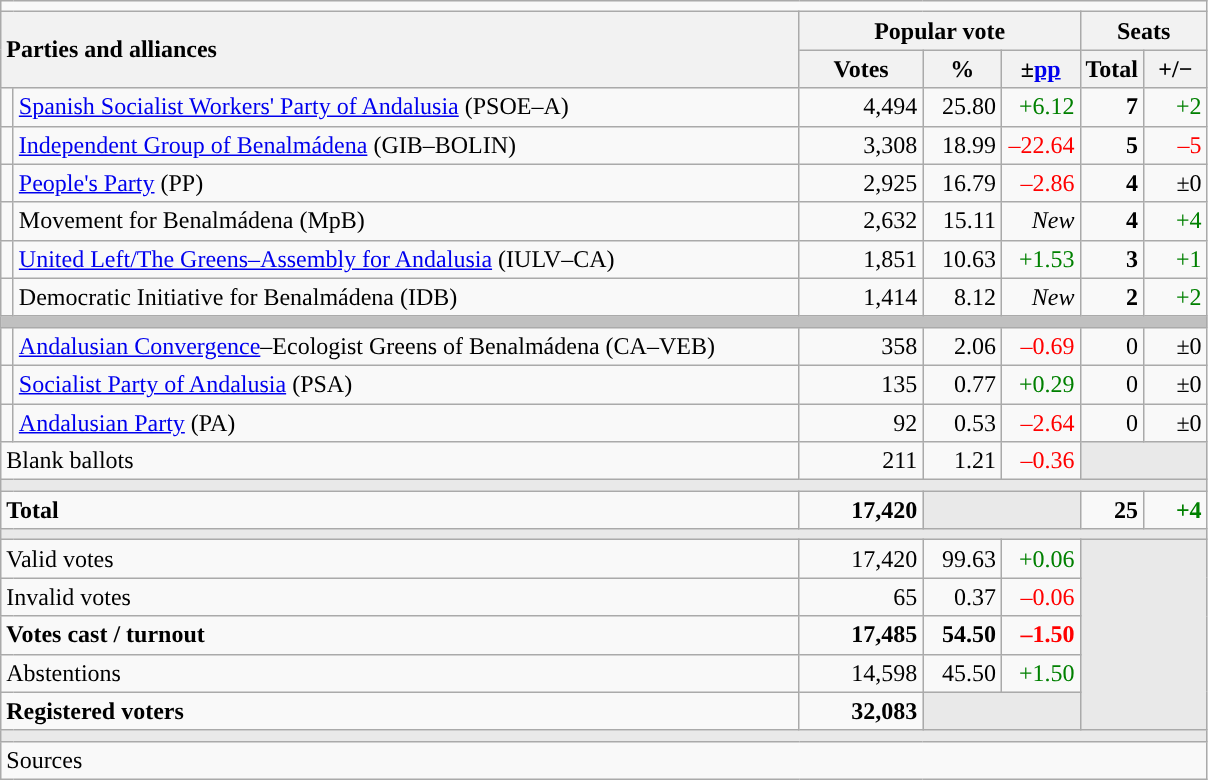<table class="wikitable" style="text-align:right;">
<tr>
<td colspan="7"></td>
</tr>
<tr>
<th style="text-align:left;" rowspan="2" colspan="2" width="525">Parties and alliances</th>
<th colspan="3">Popular vote</th>
<th colspan="2">Seats</th>
</tr>
<tr>
<th width="75">Votes</th>
<th width="45">%</th>
<th width="45">±<a href='#'>pp</a></th>
<th width="35">Total</th>
<th width="35">+/−</th>
</tr>
<tr>
<td width="1" style="color:inherit;background:"></td>
<td align="left"><a href='#'>Spanish Socialist Workers' Party of Andalusia</a> (PSOE–A)</td>
<td>4,494</td>
<td>25.80</td>
<td style="color:green;">+6.12</td>
<td><strong>7</strong></td>
<td style="color:green;">+2</td>
</tr>
<tr>
<td style="color:inherit;background:"></td>
<td align="left"><a href='#'>Independent Group of Benalmádena</a> (GIB–BOLIN)</td>
<td>3,308</td>
<td>18.99</td>
<td style="color:red;">–22.64</td>
<td><strong>5</strong></td>
<td style="color:red;">–5</td>
</tr>
<tr>
<td style="color:inherit;background:"></td>
<td align="left"><a href='#'>People's Party</a> (PP)</td>
<td>2,925</td>
<td>16.79</td>
<td style="color:red;">–2.86</td>
<td><strong>4</strong></td>
<td>±0</td>
</tr>
<tr>
<td style="color:inherit;background:"></td>
<td align="left">Movement for Benalmádena (MpB)</td>
<td>2,632</td>
<td>15.11</td>
<td><em>New</em></td>
<td><strong>4</strong></td>
<td style="color:green;">+4</td>
</tr>
<tr>
<td style="color:inherit;background:"></td>
<td align="left"><a href='#'>United Left/The Greens–Assembly for Andalusia</a> (IULV–CA)</td>
<td>1,851</td>
<td>10.63</td>
<td style="color:green;">+1.53</td>
<td><strong>3</strong></td>
<td style="color:green;">+1</td>
</tr>
<tr>
<td style="color:inherit;background:"></td>
<td align="left">Democratic Initiative for Benalmádena (IDB)</td>
<td>1,414</td>
<td>8.12</td>
<td><em>New</em></td>
<td><strong>2</strong></td>
<td style="color:green;">+2</td>
</tr>
<tr>
<td colspan="7" bgcolor="#C0C0C0"></td>
</tr>
<tr>
<td style="color:inherit;background:"></td>
<td align="left"><a href='#'>Andalusian Convergence</a>–Ecologist Greens of Benalmádena (CA–VEB)</td>
<td>358</td>
<td>2.06</td>
<td style="color:red;">–0.69</td>
<td>0</td>
<td>±0</td>
</tr>
<tr>
<td style="color:inherit;background:"></td>
<td align="left"><a href='#'>Socialist Party of Andalusia</a> (PSA)</td>
<td>135</td>
<td>0.77</td>
<td style="color:green;">+0.29</td>
<td>0</td>
<td>±0</td>
</tr>
<tr>
<td style="color:inherit;background:"></td>
<td align="left"><a href='#'>Andalusian Party</a> (PA)</td>
<td>92</td>
<td>0.53</td>
<td style="color:red;">–2.64</td>
<td>0</td>
<td>±0</td>
</tr>
<tr>
<td align="left" colspan="2">Blank ballots</td>
<td>211</td>
<td>1.21</td>
<td style="color:red;">–0.36</td>
<td bgcolor="#E9E9E9" colspan="2"></td>
</tr>
<tr>
<td colspan="7" bgcolor="#E9E9E9"></td>
</tr>
<tr style="font-weight:bold;">
<td align="left" colspan="2">Total</td>
<td>17,420</td>
<td bgcolor="#E9E9E9" colspan="2"></td>
<td>25</td>
<td style="color:green;">+4</td>
</tr>
<tr>
<td colspan="7" bgcolor="#E9E9E9"></td>
</tr>
<tr>
<td align="left" colspan="2">Valid votes</td>
<td>17,420</td>
<td>99.63</td>
<td style="color:green;">+0.06</td>
<td bgcolor="#E9E9E9" colspan="2" rowspan="5"></td>
</tr>
<tr>
<td align="left" colspan="2">Invalid votes</td>
<td>65</td>
<td>0.37</td>
<td style="color:red;">–0.06</td>
</tr>
<tr style="font-weight:bold;">
<td align="left" colspan="2">Votes cast / turnout</td>
<td>17,485</td>
<td>54.50</td>
<td style="color:red;">–1.50</td>
</tr>
<tr>
<td align="left" colspan="2">Abstentions</td>
<td>14,598</td>
<td>45.50</td>
<td style="color:green;">+1.50</td>
</tr>
<tr style="font-weight:bold;">
<td align="left" colspan="2">Registered voters</td>
<td>32,083</td>
<td bgcolor="#E9E9E9" colspan="2"></td>
</tr>
<tr>
<td colspan="7" bgcolor="#E9E9E9"></td>
</tr>
<tr>
<td align="left" colspan="7">Sources</td>
</tr>
</table>
